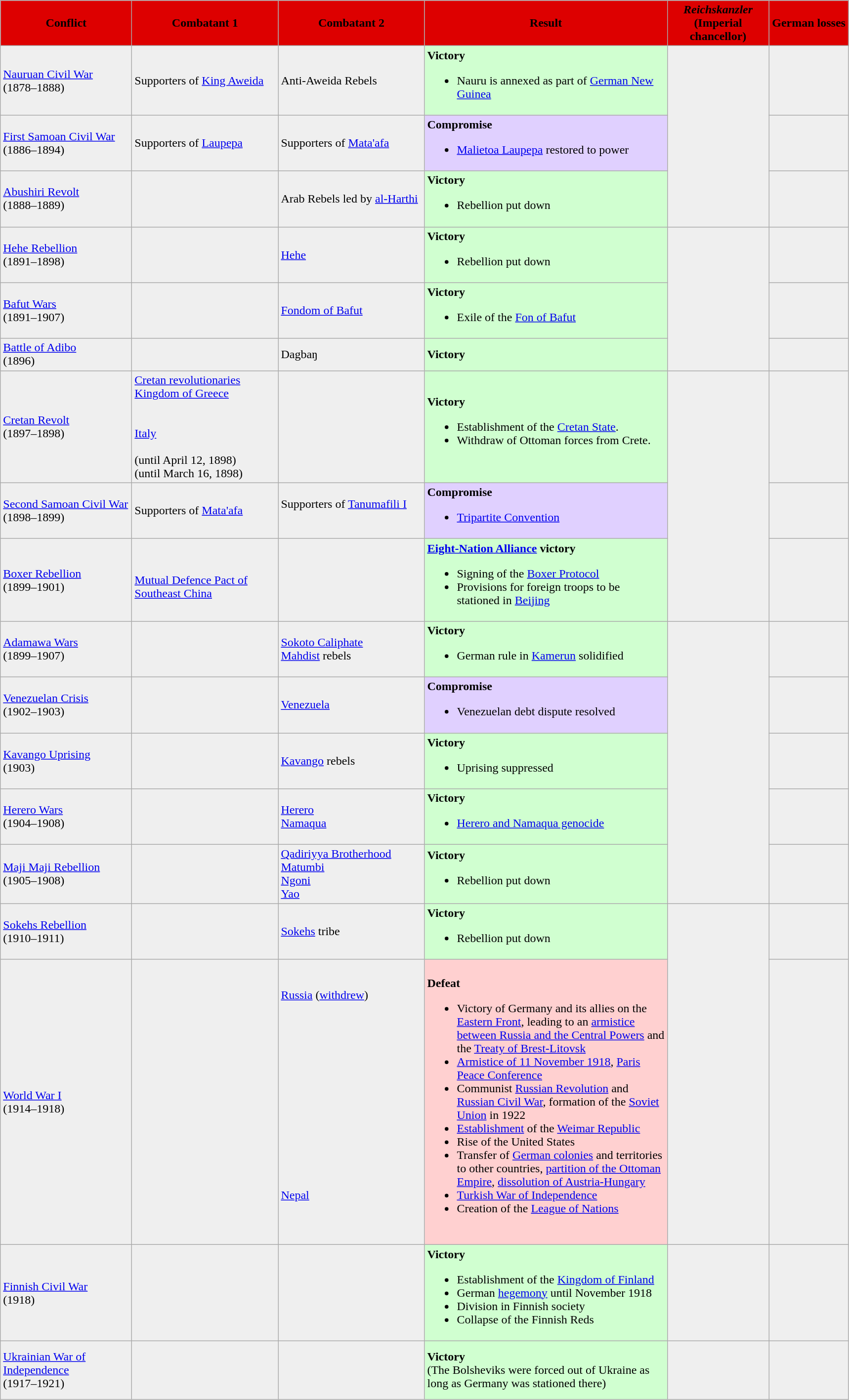<table class="wikitable">
<tr>
<th style="background:#DD0000" width="170px"><span>Conflict</span></th>
<th style="background:#DD0000" width="190px"><span>Combatant 1</span></th>
<th style="background:#DD0000" width="190px"><span>Combatant 2</span></th>
<th style="background:#DD0000" width="320px"><span>Result</span></th>
<th style="background:#DD0000" width="130px"><span><em>Reichskanzler</em> (Imperial chancellor)</span></th>
<th style="background:#DD0000" width="100px"><span>German losses</span></th>
</tr>
<tr>
<td style="background:#efefef"><a href='#'>Nauruan Civil War</a><br>(1878–1888)</td>
<td style="background:#efefef">Supporters of <a href='#'>King Aweida</a><br></td>
<td style="background:#efefef">Anti-Aweida Rebels</td>
<td style="background:#D0FFD0"><strong>Victory</strong><br><ul><li>Nauru is annexed as part of <a href='#'>German New Guinea</a></li></ul></td>
<td rowspan="3" style="background:#efefef"></td>
<td style="background:#efefef"></td>
</tr>
<tr>
<td style="background:#efefef"><a href='#'>First Samoan Civil War</a><br>(1886–1894)</td>
<td style="background:#efefef"> Supporters of <a href='#'>Laupepa</a><br></td>
<td style="background:#efefef"> Supporters of <a href='#'>Mata'afa</a></td>
<td style="background:#E0D0FF"><strong>Compromise</strong><br><ul><li><a href='#'>Malietoa Laupepa</a> restored to power</li></ul></td>
<td style="background:#efefef"></td>
</tr>
<tr>
<td style="background:#efefef"><a href='#'>Abushiri Revolt</a><br>(1888–1889)</td>
<td style="background:#efefef"><br></td>
<td style="background:#efefef">Arab Rebels led by <a href='#'>al-Harthi</a></td>
<td style="background:#D0FFD0"><strong>Victory</strong><br><ul><li>Rebellion put down</li></ul></td>
<td style="background:#efefef"></td>
</tr>
<tr>
<td style="background:#efefef"><a href='#'>Hehe Rebellion</a><br>(1891–1898)</td>
<td style="background:#efefef"></td>
<td style="background:#efefef"><a href='#'>Hehe</a></td>
<td style="background:#D0FFD0"><strong>Victory</strong><br><ul><li>Rebellion put down</li></ul></td>
<td style="background:#efefef" rowspan=3></td>
<td style="background:#efefef"></td>
</tr>
<tr>
<td style="background:#efefef"><a href='#'>Bafut Wars</a><br>(1891–1907)</td>
<td style="background:#efefef"></td>
<td style="background:#efefef"><a href='#'>Fondom of Bafut</a></td>
<td style="background:#D0FFD0"><strong>Victory</strong><br><ul><li>Exile of the <a href='#'>Fon of Bafut</a></li></ul></td>
<td style="background:#efefef"></td>
</tr>
<tr>
<td style="background:#efefef"><a href='#'>Battle of Adibo</a><br>(1896)</td>
<td style="background:#efefef"></td>
<td style="background:#efefef">Dagbaŋ</td>
<td style="background:#D0FFD0"><strong>Victory</strong></td>
<td style="background:#efefef"></td>
</tr>
<tr>
<td style="background:#efefef"><a href='#'>Cretan Revolt</a><br>(1897–1898)</td>
<td style="background:#efefef"> <a href='#'>Cretan revolutionaries</a> <br>  <a href='#'>Kingdom of Greece</a><br><br><br> <a href='#'>Italy</a><br><br> (until April 12, 1898)<br> (until March 16, 1898)</td>
<td style="background:#efefef"></td>
<td style="background:#D0FFD0"><strong>Victory</strong><br><ul><li>Establishment of the <a href='#'>Cretan State</a>.</li><li>Withdraw of Ottoman forces from Crete.</li></ul></td>
<td style="background:#efefef" rowspan=3></td>
<td style="background:#efefef"></td>
</tr>
<tr>
<td style="background:#efefef"><a href='#'>Second Samoan Civil War</a><br>(1898–1899)</td>
<td style="background:#efefef"> Supporters of <a href='#'>Mata'afa</a><br></td>
<td style="background:#efefef"> Supporters of <a href='#'>Tanumafili I</a><br><br></td>
<td style="background:#E0D0FF"><strong>Compromise</strong><br><ul><li><a href='#'>Tripartite Convention</a></li></ul></td>
<td style="background:#efefef"></td>
</tr>
<tr>
<td style="background:#efefef"><a href='#'>Boxer Rebellion</a><br>(1899–1901)</td>
<td style="background:#efefef"><br> <a href='#'>Mutual Defence Pact of Southeast China</a> </td>
<td style="background:#efefef"></td>
<td style="background:#D0FFD0"><strong><a href='#'>Eight-Nation Alliance</a> victory</strong><br><ul><li>Signing of the <a href='#'>Boxer Protocol</a></li><li>Provisions for foreign troops to be stationed in <a href='#'>Beijing</a></li></ul></td>
<td style="background:#efefef"></td>
</tr>
<tr>
<td style="background:#efefef"><a href='#'>Adamawa Wars</a><br>(1899–1907)</td>
<td style="background:#efefef"><br></td>
<td style="background:#efefef"> <a href='#'>Sokoto Caliphate</a><br> <a href='#'>Mahdist</a> rebels</td>
<td style="background:#D0FFD0"><strong>Victory</strong><br><ul><li>German rule in <a href='#'>Kamerun</a> solidified</li></ul></td>
<td rowspan="5" style="background:#efefef"></td>
<td style="background:#efefef"></td>
</tr>
<tr>
<td style="background:#efefef"><a href='#'>Venezuelan Crisis</a><br>(1902–1903)</td>
<td style="background:#efefef"><br><br></td>
<td style="background:#efefef"> <a href='#'>Venezuela</a></td>
<td style="background:#E0D0FF"><strong>Compromise</strong><br><ul><li>Venezuelan debt dispute resolved</li></ul></td>
<td style="background:#efefef"></td>
</tr>
<tr>
<td style="background:#efefef"><a href='#'>Kavango Uprising</a><br>(1903)</td>
<td style="background:#efefef"></td>
<td style="background:#efefef"><a href='#'>Kavango</a> rebels</td>
<td style="background:#D0FFD0"><strong>Victory</strong><br><ul><li>Uprising suppressed</li></ul></td>
<td style="background:#efefef"></td>
</tr>
<tr>
<td style="background:#efefef"><a href='#'>Herero Wars</a><br>(1904–1908)</td>
<td style="background:#efefef"></td>
<td style="background:#efefef"><a href='#'>Herero</a><br><a href='#'>Namaqua</a></td>
<td style="background:#D0FFD0"><strong>Victory</strong><br><ul><li><a href='#'>Herero and Namaqua genocide</a></li></ul></td>
<td style="background:#efefef"></td>
</tr>
<tr>
<td style="background:#efefef"><a href='#'>Maji Maji Rebellion</a><br>(1905–1908)</td>
<td style="background:#efefef"></td>
<td style="background:#efefef"><a href='#'>Qadiriyya Brotherhood</a><br> <a href='#'>Matumbi</a><br> <a href='#'>Ngoni</a><br> <a href='#'>Yao</a></td>
<td style="background:#D0FFD0"><strong>Victory</strong><br><ul><li>Rebellion put down</li></ul></td>
<td style="background:#efefef"></td>
</tr>
<tr>
<td style="background:#efefef"><a href='#'>Sokehs Rebellion</a><br>(1910–1911)</td>
<td style="background:#efefef"></td>
<td style="background:#efefef"><a href='#'>Sokehs</a> tribe</td>
<td style="background:#D0FFD0"><strong>Victory</strong><br><ul><li>Rebellion put down</li></ul></td>
<td rowspan="2" style="background:#efefef"></td>
<td style="background:#efefef"></td>
</tr>
<tr>
<td style="background:#efefef"><a href='#'>World War I</a> <br> (1914–1918)</td>
<td style="background:#efefef"><br><br><br></td>
<td style="background:#efefef"><br><br> <a href='#'>Russia</a> (<a href='#'>withdrew</a>)<br><br><br><br><br><br><br><br><br><br><br><br><br><br><br> <a href='#'>Nepal</a><br><br><br><br></td>
<td style="background:#FFD0D0"><strong>Defeat</strong><br><ul><li>Victory of Germany and its allies on the <a href='#'>Eastern Front</a>, leading to an <a href='#'>armistice between Russia and the Central Powers</a> and the <a href='#'>Treaty of Brest-Litovsk</a></li><li><a href='#'>Armistice of 11 November 1918</a>, <a href='#'>Paris Peace Conference</a></li><li>Communist <a href='#'>Russian Revolution</a> and <a href='#'>Russian Civil War</a>, formation of the <a href='#'>Soviet Union</a> in 1922</li><li><a href='#'>Establishment</a> of the <a href='#'>Weimar Republic</a></li><li>Rise of the United States</li><li>Transfer of <a href='#'>German colonies</a> and territories to other countries, <a href='#'>partition of the Ottoman Empire</a>, <a href='#'>dissolution of Austria-Hungary</a></li><li><a href='#'>Turkish War of Independence</a></li><li>Creation of the <a href='#'>League of Nations</a></li></ul></td>
<td style="background:#efefef"></td>
</tr>
<tr>
<td style="background:#efefef"><a href='#'>Finnish Civil War</a><br>(1918)</td>
<td style="background:#efefef"></td>
<td style="background:#efefef"></td>
<td style="background:#D0FFD0"><strong>Victory</strong><br><ul><li>Establishment of the <a href='#'>Kingdom of Finland</a></li><li>German <a href='#'>hegemony</a> until November 1918</li><li>Division in Finnish society</li><li>Collapse of the Finnish Reds</li></ul></td>
<td style="background:#efefef"></td>
<td style="background:#efefef"></td>
</tr>
<tr>
<td style="background:#efefef"><a href='#'>Ukrainian War of Independence</a><br>(1917–1921)</td>
<td style="background:#efefef"><br><br><br><br></td>
<td style="background:#efefef"></td>
<td style="background:#D0FFD0"><strong>Victory</strong><br>(The Bolsheviks were forced out of Ukraine as long as Germany was stationed there)</td>
<td style="background:#efefef"></td>
<td style="background:#efefef"></td>
</tr>
</table>
